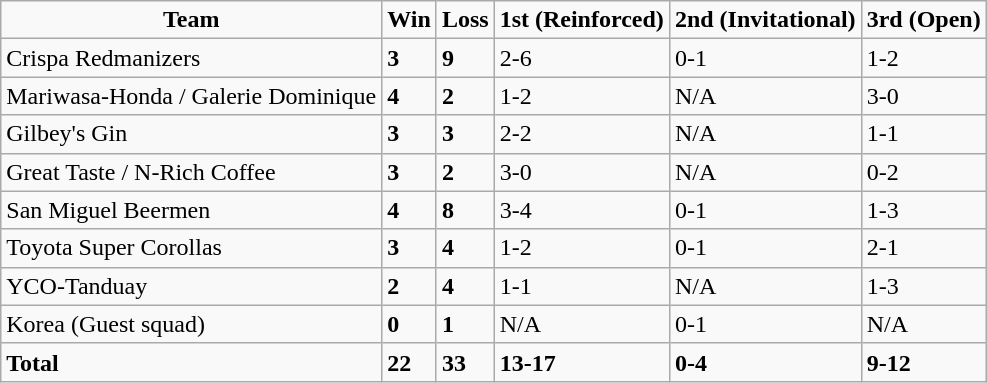<table class=wikitable sortable>
<tr align=center>
<td><strong>Team</strong></td>
<td><strong>Win</strong></td>
<td><strong>Loss</strong></td>
<td><strong>1st (Reinforced)</strong></td>
<td><strong>2nd (Invitational)</strong></td>
<td><strong>3rd (Open)</strong></td>
</tr>
<tr>
<td>Crispa Redmanizers</td>
<td><strong>3</strong></td>
<td><strong>9</strong></td>
<td>2-6</td>
<td>0-1</td>
<td>1-2</td>
</tr>
<tr>
<td>Mariwasa-Honda / Galerie Dominique</td>
<td><strong>4</strong></td>
<td><strong>2</strong></td>
<td>1-2</td>
<td>N/A</td>
<td>3-0</td>
</tr>
<tr>
<td>Gilbey's Gin</td>
<td><strong>3</strong></td>
<td><strong>3</strong></td>
<td>2-2</td>
<td>N/A</td>
<td>1-1</td>
</tr>
<tr>
<td>Great Taste / N-Rich Coffee</td>
<td><strong>3</strong></td>
<td><strong>2</strong></td>
<td>3-0</td>
<td>N/A</td>
<td>0-2</td>
</tr>
<tr>
<td>San Miguel Beermen</td>
<td><strong>4</strong></td>
<td><strong>8</strong></td>
<td>3-4</td>
<td>0-1</td>
<td>1-3</td>
</tr>
<tr>
<td>Toyota Super Corollas</td>
<td><strong>3</strong></td>
<td><strong>4</strong></td>
<td>1-2</td>
<td>0-1</td>
<td>2-1</td>
</tr>
<tr>
<td>YCO-Tanduay</td>
<td><strong>2</strong></td>
<td><strong>4</strong></td>
<td>1-1</td>
<td>N/A</td>
<td>1-3</td>
</tr>
<tr>
<td>Korea (Guest squad)</td>
<td><strong>0</strong></td>
<td><strong>1</strong></td>
<td>N/A</td>
<td>0-1</td>
<td>N/A</td>
</tr>
<tr>
<td><strong>Total</strong></td>
<td><strong>22</strong></td>
<td><strong>33</strong></td>
<td><strong>13-17</strong></td>
<td><strong>0-4</strong></td>
<td><strong>9-12</strong></td>
</tr>
</table>
